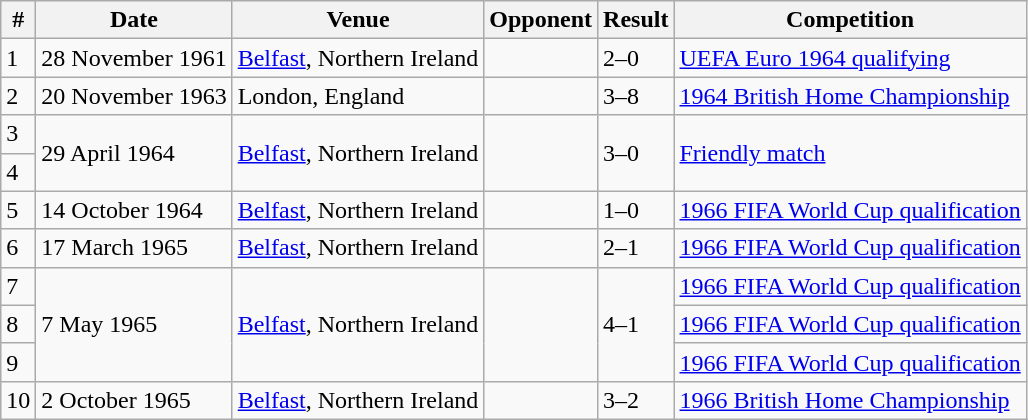<table class="wikitable">
<tr>
<th>#</th>
<th>Date</th>
<th>Venue</th>
<th>Opponent</th>
<th>Result</th>
<th>Competition</th>
</tr>
<tr>
<td>1</td>
<td>28 November 1961</td>
<td><a href='#'>Belfast</a>, Northern Ireland</td>
<td></td>
<td>2–0</td>
<td><a href='#'>UEFA Euro 1964 qualifying</a></td>
</tr>
<tr>
<td>2</td>
<td>20 November 1963</td>
<td>London, England</td>
<td></td>
<td>3–8</td>
<td><a href='#'>1964 British Home Championship</a></td>
</tr>
<tr>
<td>3</td>
<td rowspan="2">29 April 1964</td>
<td rowspan="2"><a href='#'>Belfast</a>, Northern Ireland</td>
<td rowspan="2"></td>
<td rowspan="2">3–0</td>
<td rowspan="2"><a href='#'>Friendly match</a></td>
</tr>
<tr>
<td>4</td>
</tr>
<tr>
<td>5</td>
<td>14 October 1964</td>
<td><a href='#'>Belfast</a>, Northern Ireland</td>
<td></td>
<td>1–0</td>
<td><a href='#'>1966 FIFA World Cup qualification</a></td>
</tr>
<tr>
<td>6</td>
<td>17 March 1965</td>
<td><a href='#'>Belfast</a>, Northern Ireland</td>
<td></td>
<td>2–1</td>
<td><a href='#'>1966 FIFA World Cup qualification</a></td>
</tr>
<tr>
<td>7</td>
<td rowspan="3">7 May 1965</td>
<td rowspan="3"><a href='#'>Belfast</a>, Northern Ireland</td>
<td rowspan="3"></td>
<td rowspan="3">4–1</td>
<td><a href='#'>1966 FIFA World Cup qualification</a></td>
</tr>
<tr>
<td>8</td>
<td><a href='#'>1966 FIFA World Cup qualification</a></td>
</tr>
<tr>
<td>9</td>
<td><a href='#'>1966 FIFA World Cup qualification</a></td>
</tr>
<tr>
<td>10</td>
<td>2 October 1965</td>
<td><a href='#'>Belfast</a>, Northern Ireland</td>
<td></td>
<td>3–2</td>
<td><a href='#'>1966 British Home Championship</a></td>
</tr>
</table>
